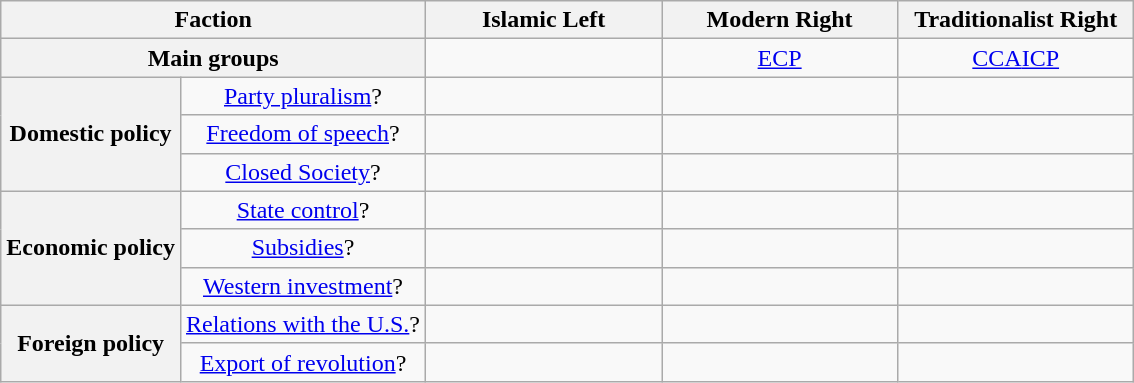<table class="wikitable" style="text-align:center;">
<tr>
<th colspan=2>Faction</th>
<th width="150px">Islamic Left</th>
<th width="150px">Modern Right</th>
<th width="150px">Traditionalist Right</th>
</tr>
<tr>
<th colspan=2>Main groups</th>
<td></td>
<td><a href='#'>ECP</a></td>
<td><a href='#'>CCA</a><a href='#'>ICP</a></td>
</tr>
<tr>
<th rowspan=3>Domestic policy</th>
<td><a href='#'>Party pluralism</a>?</td>
<td></td>
<td></td>
<td></td>
</tr>
<tr>
<td><a href='#'>Freedom of speech</a>?</td>
<td></td>
<td></td>
<td></td>
</tr>
<tr>
<td><a href='#'>Closed Society</a>?</td>
<td></td>
<td></td>
<td></td>
</tr>
<tr>
<th rowspan=3>Economic policy</th>
<td><a href='#'>State control</a>?</td>
<td></td>
<td></td>
<td></td>
</tr>
<tr>
<td><a href='#'>Subsidies</a>?</td>
<td></td>
<td></td>
<td></td>
</tr>
<tr>
<td><a href='#'>Western investment</a>?</td>
<td></td>
<td></td>
<td></td>
</tr>
<tr>
<th rowspan=3>Foreign policy</th>
<td><a href='#'>Relations with the U.S.</a>?</td>
<td></td>
<td></td>
<td></td>
</tr>
<tr>
<td><a href='#'>Export of revolution</a>?</td>
<td></td>
<td></td>
<td></td>
</tr>
</table>
